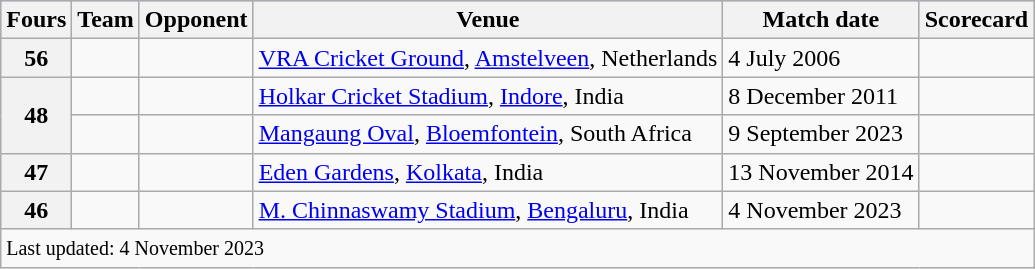<table class="wikitable plainrowheaders sortable">
<tr style="background:#9cf;">
<th>Fours</th>
<th>Team</th>
<th>Opponent</th>
<th>Venue</th>
<th>Match date</th>
<th>Scorecard</th>
</tr>
<tr>
<th>56</th>
<td></td>
<td></td>
<td><a href='#'>VRA Cricket Ground</a>, <a href='#'>Amstelveen</a>, Netherlands</td>
<td>4 July 2006</td>
<td></td>
</tr>
<tr>
<th rowspan=2>48</th>
<td></td>
<td></td>
<td><a href='#'>Holkar Cricket Stadium</a>, <a href='#'>Indore</a>, India</td>
<td>8 December 2011</td>
<td></td>
</tr>
<tr>
<td></td>
<td></td>
<td><a href='#'>Mangaung Oval</a>, <a href='#'>Bloemfontein</a>, South Africa</td>
<td>9 September 2023</td>
<td></td>
</tr>
<tr>
<th>47</th>
<td></td>
<td></td>
<td><a href='#'>Eden Gardens</a>, <a href='#'>Kolkata</a>, India</td>
<td>13 November 2014</td>
<td></td>
</tr>
<tr>
<th>46</th>
<td></td>
<td></td>
<td><a href='#'>M. Chinnaswamy Stadium</a>, <a href='#'>Bengaluru</a>, India</td>
<td>4 November 2023</td>
<td></td>
</tr>
<tr class=sortbottom>
<td colspan=6><small>Last updated: 4 November 2023</small></td>
</tr>
</table>
